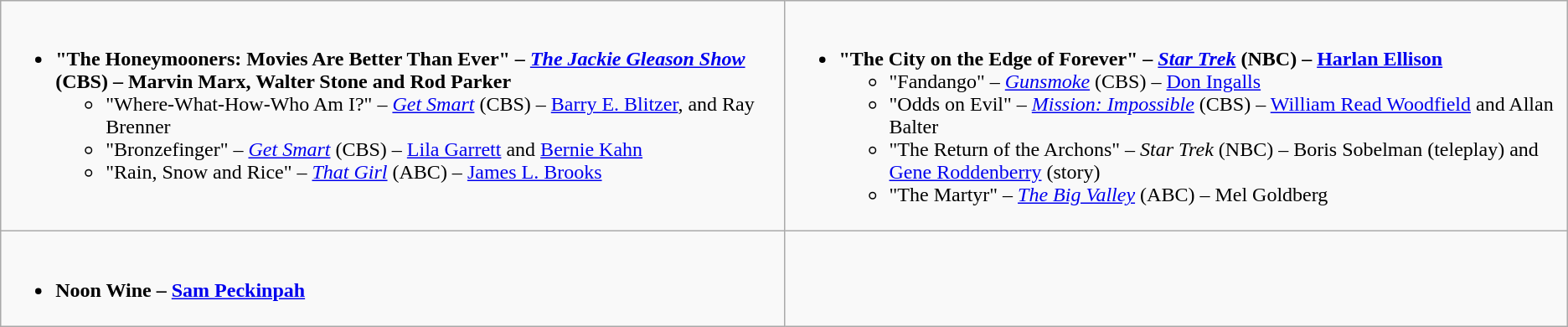<table class="wikitable">
<tr>
<td valign="top" width="50%"><br><ul><li><strong>"The Honeymooners: Movies Are Better Than Ever" – <em><a href='#'>The Jackie Gleason Show</a></em> (CBS) – Marvin Marx, Walter Stone and Rod Parker</strong><ul><li>"Where-What-How-Who Am I?" – <em><a href='#'>Get Smart</a></em> (CBS) – <a href='#'>Barry E. Blitzer</a>, and Ray Brenner</li><li>"Bronzefinger" – <em><a href='#'>Get Smart</a></em> (CBS) – <a href='#'>Lila Garrett</a> and <a href='#'>Bernie Kahn</a></li><li>"Rain, Snow and Rice" – <em><a href='#'>That Girl</a></em> (ABC) – <a href='#'>James L. Brooks</a></li></ul></li></ul></td>
<td valign="top"><br><ul><li><strong>"The City on the Edge of Forever" – <em><a href='#'>Star Trek</a></em> (NBC) – <a href='#'>Harlan Ellison</a></strong><ul><li>"Fandango" – <em><a href='#'>Gunsmoke</a></em> (CBS) – <a href='#'>Don Ingalls</a></li><li>"Odds on Evil" – <em><a href='#'>Mission: Impossible</a></em> (CBS) – <a href='#'>William Read Woodfield</a> and Allan Balter</li><li>"The Return of the Archons" – <em>Star Trek</em> (NBC) – Boris Sobelman (teleplay) and <a href='#'>Gene Roddenberry</a> (story)</li><li>"The Martyr" – <em><a href='#'>The Big Valley</a></em> (ABC) – Mel Goldberg</li></ul></li></ul></td>
</tr>
<tr>
<td valign="top"><br><ul><li><strong>Noon Wine – <a href='#'>Sam Peckinpah</a></strong></li></ul></td>
</tr>
</table>
